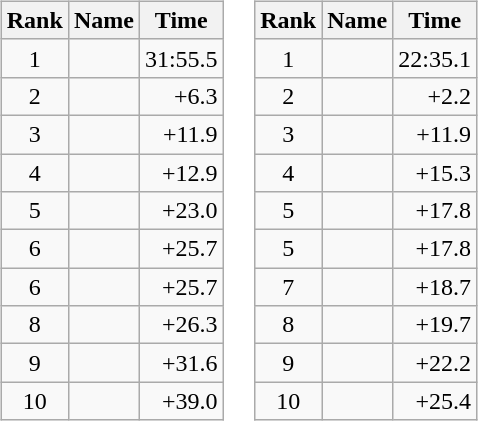<table border="0">
<tr>
<td valign="top"><br><table class="wikitable">
<tr>
<th>Rank</th>
<th>Name</th>
<th>Time</th>
</tr>
<tr>
<td style="text-align:center;">1</td>
<td></td>
<td align="right">31:55.5</td>
</tr>
<tr>
<td style="text-align:center;">2</td>
<td></td>
<td align="right">+6.3</td>
</tr>
<tr>
<td style="text-align:center;">3</td>
<td></td>
<td align="right">+11.9</td>
</tr>
<tr>
<td style="text-align:center;">4</td>
<td></td>
<td align="right">+12.9</td>
</tr>
<tr>
<td style="text-align:center;">5</td>
<td></td>
<td align="right">+23.0</td>
</tr>
<tr>
<td style="text-align:center;">6</td>
<td></td>
<td align="right">+25.7</td>
</tr>
<tr>
<td style="text-align:center;">6</td>
<td></td>
<td align="right">+25.7</td>
</tr>
<tr>
<td style="text-align:center;">8</td>
<td></td>
<td align="right">+26.3</td>
</tr>
<tr>
<td style="text-align:center;">9</td>
<td></td>
<td align="right">+31.6</td>
</tr>
<tr>
<td style="text-align:center;">10</td>
<td></td>
<td align="right">+39.0</td>
</tr>
</table>
</td>
<td valign="top"><br><table class="wikitable">
<tr>
<th>Rank</th>
<th>Name</th>
<th>Time</th>
</tr>
<tr>
<td style="text-align:center;">1</td>
<td></td>
<td align="right">22:35.1</td>
</tr>
<tr>
<td style="text-align:center;">2</td>
<td></td>
<td align="right">+2.2</td>
</tr>
<tr>
<td style="text-align:center;">3</td>
<td></td>
<td align="right">+11.9</td>
</tr>
<tr>
<td style="text-align:center;">4</td>
<td></td>
<td align="right">+15.3</td>
</tr>
<tr>
<td style="text-align:center;">5</td>
<td></td>
<td align="right">+17.8</td>
</tr>
<tr>
<td style="text-align:center;">5</td>
<td></td>
<td align="right">+17.8</td>
</tr>
<tr>
<td style="text-align:center;">7</td>
<td></td>
<td align="right">+18.7</td>
</tr>
<tr>
<td style="text-align:center;">8</td>
<td></td>
<td align="right">+19.7</td>
</tr>
<tr>
<td style="text-align:center;">9</td>
<td></td>
<td align="right">+22.2</td>
</tr>
<tr>
<td style="text-align:center;">10</td>
<td></td>
<td align="right">+25.4</td>
</tr>
</table>
</td>
</tr>
</table>
